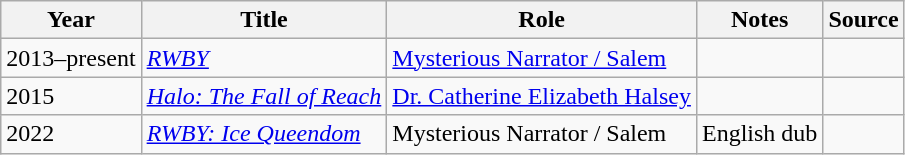<table class="wikitable sortable plainrowheaders">
<tr>
<th>Year</th>
<th>Title</th>
<th>Role</th>
<th class="unsortable">Notes</th>
<th class="unsortable">Source</th>
</tr>
<tr>
<td>2013–present</td>
<td><em><a href='#'>RWBY</a></em></td>
<td><a href='#'>Mysterious Narrator / Salem</a></td>
<td></td>
<td></td>
</tr>
<tr>
<td>2015</td>
<td><em><a href='#'>Halo: The Fall of Reach</a></em></td>
<td><a href='#'>Dr. Catherine Elizabeth Halsey</a></td>
<td></td>
<td></td>
</tr>
<tr>
<td>2022</td>
<td><em><a href='#'>RWBY: Ice Queendom</a></em></td>
<td>Mysterious Narrator / Salem</td>
<td>English dub</td>
<td></td>
</tr>
</table>
